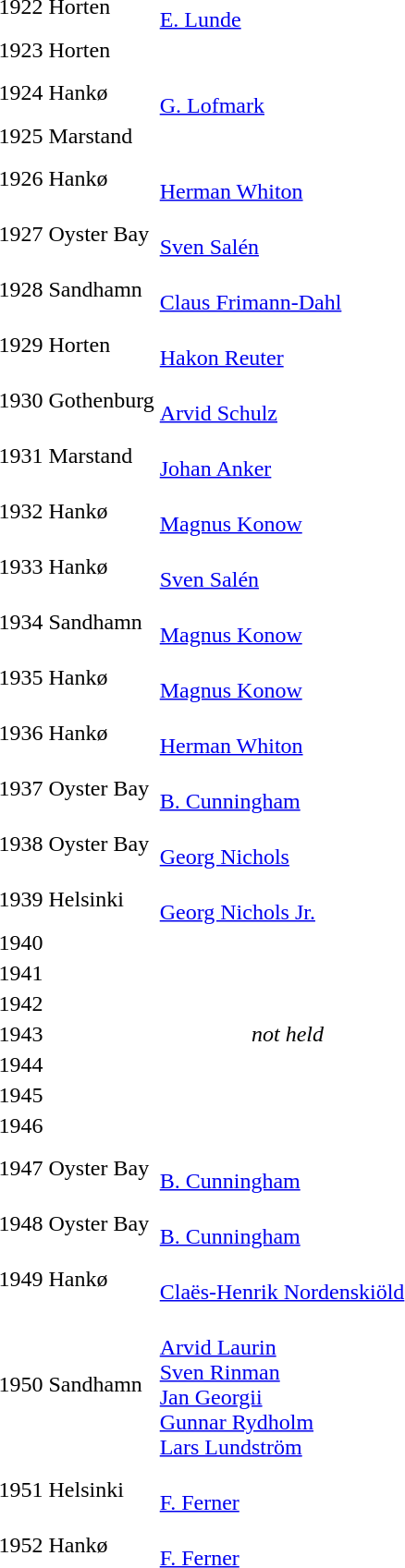<table>
<tr>
<td>1922 Horten</td>
<td valign=top><br><a href='#'>E. Lunde</a></td>
<td></td>
<td></td>
</tr>
<tr>
<td>1923 Horten</td>
<td valign=top></td>
<td></td>
<td></td>
</tr>
<tr>
<td>1924 Hankø</td>
<td valign=top><br><a href='#'>G. Lofmark</a></td>
<td></td>
<td></td>
</tr>
<tr>
<td>1925 Marstand</td>
<td valign=top></td>
<td></td>
<td></td>
</tr>
<tr>
<td>1926 Hankø</td>
<td valign=top><br><a href='#'>Herman Whiton</a></td>
<td></td>
<td></td>
</tr>
<tr>
<td>1927 Oyster Bay</td>
<td valign=top><br><a href='#'>Sven Salén</a></td>
<td></td>
<td></td>
</tr>
<tr>
<td>1928 Sandhamn</td>
<td valign=top><br><a href='#'>Claus Frimann-Dahl</a></td>
<td></td>
<td></td>
</tr>
<tr>
<td>1929 Horten</td>
<td valign=top><br><a href='#'>Hakon Reuter</a></td>
<td></td>
<td></td>
</tr>
<tr>
<td>1930 Gothenburg</td>
<td valign=top><br><a href='#'>Arvid Schulz</a></td>
<td></td>
<td></td>
</tr>
<tr>
<td>1931 Marstand</td>
<td valign=top><br><a href='#'>Johan Anker</a></td>
<td></td>
<td></td>
</tr>
<tr>
<td>1932 Hankø</td>
<td valign=top><br><a href='#'>Magnus Konow</a></td>
<td></td>
<td></td>
</tr>
<tr>
<td>1933 Hankø</td>
<td valign=top><br><a href='#'>Sven Salén</a></td>
<td></td>
<td></td>
</tr>
<tr>
<td>1934 Sandhamn</td>
<td valign=top><br><a href='#'>Magnus Konow</a></td>
<td></td>
<td></td>
</tr>
<tr>
<td>1935 Hankø</td>
<td valign=top><br><a href='#'>Magnus Konow</a></td>
<td></td>
<td></td>
</tr>
<tr>
<td>1936 Hankø</td>
<td valign=top><br><a href='#'>Herman Whiton</a></td>
<td></td>
<td></td>
</tr>
<tr>
<td>1937 Oyster Bay</td>
<td valign=top><br><a href='#'>B. Cunningham</a></td>
<td></td>
<td></td>
</tr>
<tr>
<td>1938 Oyster Bay</td>
<td valign=top><br><a href='#'>Georg Nichols</a></td>
<td></td>
<td></td>
</tr>
<tr>
<td>1939 Helsinki</td>
<td valign=top><br><a href='#'>Georg Nichols Jr.</a></td>
<td></td>
<td></td>
</tr>
<tr>
<td>1940</td>
<td rowspan="7" colspan="3" style="text-align:center;"><em>not held</em></td>
</tr>
<tr>
<td>1941</td>
</tr>
<tr>
<td>1942</td>
</tr>
<tr>
<td>1943</td>
</tr>
<tr>
<td>1944</td>
</tr>
<tr>
<td>1945</td>
</tr>
<tr>
<td>1946</td>
</tr>
<tr>
<td>1947 Oyster Bay</td>
<td valign=top><br><a href='#'>B. Cunningham</a></td>
<td></td>
<td></td>
</tr>
<tr>
<td>1948 Oyster Bay</td>
<td valign=top><br><a href='#'>B. Cunningham</a></td>
<td></td>
<td></td>
</tr>
<tr>
<td>1949 Hankø</td>
<td valign=top><br><a href='#'>Claës-Henrik Nordenskiöld</a></td>
<td></td>
<td></td>
</tr>
<tr>
<td>1950 Sandhamn</td>
<td valign=top><br><a href='#'>Arvid Laurin</a><br><a href='#'>Sven Rinman</a><br><a href='#'>Jan Georgii</a><br><a href='#'>Gunnar Rydholm</a><br><a href='#'>Lars Lundström</a></td>
<td></td>
<td></td>
</tr>
<tr>
<td>1951 Helsinki</td>
<td valign=top><br><a href='#'>F. Ferner</a></td>
<td></td>
<td></td>
</tr>
<tr>
<td>1952 Hankø</td>
<td valign=top><br><a href='#'>F. Ferner</a></td>
<td></td>
<td></td>
</tr>
</table>
